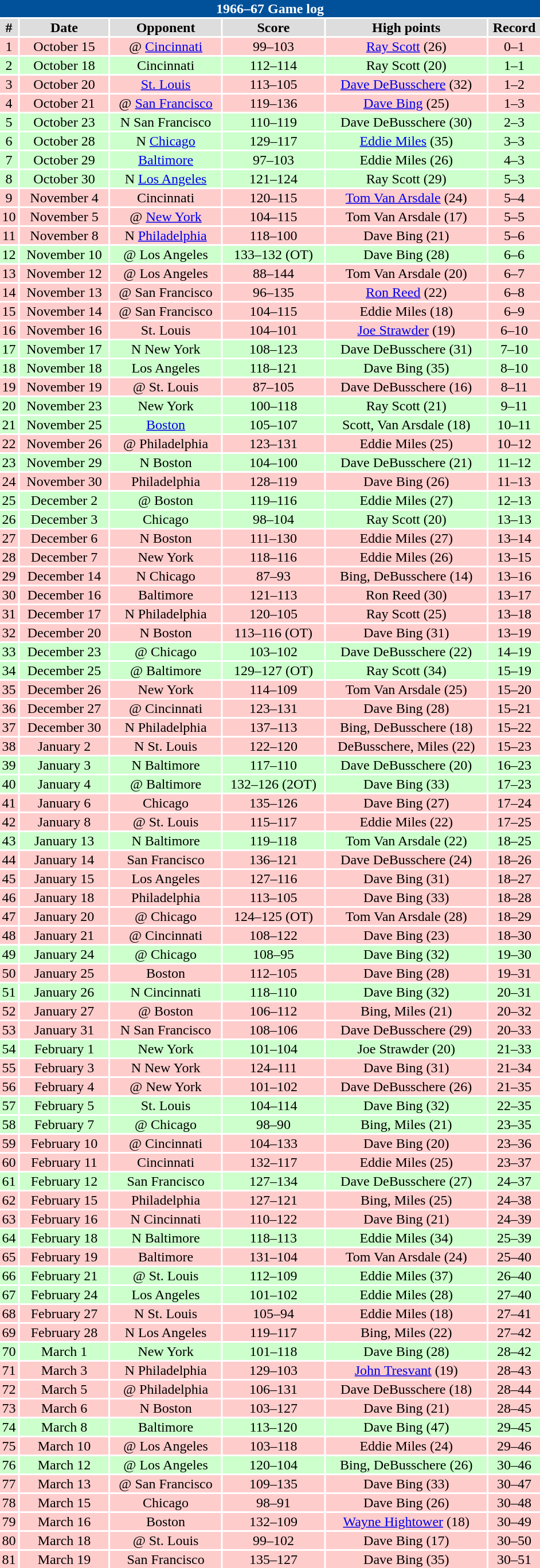<table class="toccolours collapsible" width=50% style="clear:both; margin:1.5em auto; text-align:center">
<tr>
<th colspan=11 style="background:#00519a; color:white;">1966–67 Game log</th>
</tr>
<tr align="center" bgcolor="#dddddd">
<td><strong>#</strong></td>
<td><strong>Date</strong></td>
<td><strong>Opponent</strong></td>
<td><strong>Score</strong></td>
<td><strong>High points</strong></td>
<td><strong>Record</strong></td>
</tr>
<tr align="center" bgcolor="ffcccc">
<td>1</td>
<td>October 15</td>
<td>@ <a href='#'>Cincinnati</a></td>
<td>99–103</td>
<td><a href='#'>Ray Scott</a> (26)</td>
<td>0–1</td>
</tr>
<tr align="center" bgcolor="ccffcc">
<td>2</td>
<td>October 18</td>
<td>Cincinnati</td>
<td>112–114</td>
<td>Ray Scott (20)</td>
<td>1–1</td>
</tr>
<tr align="center" bgcolor="ffcccc">
<td>3</td>
<td>October 20</td>
<td><a href='#'>St. Louis</a></td>
<td>113–105</td>
<td><a href='#'>Dave DeBusschere</a> (32)</td>
<td>1–2</td>
</tr>
<tr align="center" bgcolor="ffcccc">
<td>4</td>
<td>October 21</td>
<td>@ <a href='#'>San Francisco</a></td>
<td>119–136</td>
<td><a href='#'>Dave Bing</a> (25)</td>
<td>1–3</td>
</tr>
<tr align="center" bgcolor="ccffcc">
<td>5</td>
<td>October 23</td>
<td>N San Francisco</td>
<td>110–119</td>
<td>Dave DeBusschere (30)</td>
<td>2–3</td>
</tr>
<tr align="center" bgcolor="ccffcc">
<td>6</td>
<td>October 28</td>
<td>N <a href='#'>Chicago</a></td>
<td>129–117</td>
<td><a href='#'>Eddie Miles</a> (35)</td>
<td>3–3</td>
</tr>
<tr align="center" bgcolor="ccffcc">
<td>7</td>
<td>October 29</td>
<td><a href='#'>Baltimore</a></td>
<td>97–103</td>
<td>Eddie Miles (26)</td>
<td>4–3</td>
</tr>
<tr align="center" bgcolor="ccffcc">
<td>8</td>
<td>October 30</td>
<td>N <a href='#'>Los Angeles</a></td>
<td>121–124</td>
<td>Ray Scott (29)</td>
<td>5–3</td>
</tr>
<tr align="center" bgcolor="ffcccc">
<td>9</td>
<td>November 4</td>
<td>Cincinnati</td>
<td>120–115</td>
<td><a href='#'>Tom Van Arsdale</a> (24)</td>
<td>5–4</td>
</tr>
<tr align="center" bgcolor="ffcccc">
<td>10</td>
<td>November 5</td>
<td>@ <a href='#'>New York</a></td>
<td>104–115</td>
<td>Tom Van Arsdale (17)</td>
<td>5–5</td>
</tr>
<tr align="center" bgcolor="ffcccc">
<td>11</td>
<td>November 8</td>
<td>N <a href='#'>Philadelphia</a></td>
<td>118–100</td>
<td>Dave Bing (21)</td>
<td>5–6</td>
</tr>
<tr align="center" bgcolor="ccffcc">
<td>12</td>
<td>November 10</td>
<td>@ Los Angeles</td>
<td>133–132 (OT)</td>
<td>Dave Bing (28)</td>
<td>6–6</td>
</tr>
<tr align="center" bgcolor="ffcccc">
<td>13</td>
<td>November 12</td>
<td>@ Los Angeles</td>
<td>88–144</td>
<td>Tom Van Arsdale (20)</td>
<td>6–7</td>
</tr>
<tr align="center" bgcolor="ffcccc">
<td>14</td>
<td>November 13</td>
<td>@ San Francisco</td>
<td>96–135</td>
<td><a href='#'>Ron Reed</a> (22)</td>
<td>6–8</td>
</tr>
<tr align="center" bgcolor="ffcccc">
<td>15</td>
<td>November 14</td>
<td>@ San Francisco</td>
<td>104–115</td>
<td>Eddie Miles (18)</td>
<td>6–9</td>
</tr>
<tr align="center" bgcolor="ffcccc">
<td>16</td>
<td>November 16</td>
<td>St. Louis</td>
<td>104–101</td>
<td><a href='#'>Joe Strawder</a> (19)</td>
<td>6–10</td>
</tr>
<tr align="center" bgcolor="ccffcc">
<td>17</td>
<td>November 17</td>
<td>N New York</td>
<td>108–123</td>
<td>Dave DeBusschere (31)</td>
<td>7–10</td>
</tr>
<tr align="center" bgcolor="ccffcc">
<td>18</td>
<td>November 18</td>
<td>Los Angeles</td>
<td>118–121</td>
<td>Dave Bing (35)</td>
<td>8–10</td>
</tr>
<tr align="center" bgcolor="ffcccc">
<td>19</td>
<td>November 19</td>
<td>@ St. Louis</td>
<td>87–105</td>
<td>Dave DeBusschere (16)</td>
<td>8–11</td>
</tr>
<tr align="center" bgcolor="ccffcc">
<td>20</td>
<td>November 23</td>
<td>New York</td>
<td>100–118</td>
<td>Ray Scott (21)</td>
<td>9–11</td>
</tr>
<tr align="center" bgcolor="ccffcc">
<td>21</td>
<td>November 25</td>
<td><a href='#'>Boston</a></td>
<td>105–107</td>
<td>Scott, Van Arsdale (18)</td>
<td>10–11</td>
</tr>
<tr align="center" bgcolor="ffcccc">
<td>22</td>
<td>November 26</td>
<td>@ Philadelphia</td>
<td>123–131</td>
<td>Eddie Miles (25)</td>
<td>10–12</td>
</tr>
<tr align="center" bgcolor="ccffcc">
<td>23</td>
<td>November 29</td>
<td>N Boston</td>
<td>104–100</td>
<td>Dave DeBusschere (21)</td>
<td>11–12</td>
</tr>
<tr align="center" bgcolor="ffcccc">
<td>24</td>
<td>November 30</td>
<td>Philadelphia</td>
<td>128–119</td>
<td>Dave Bing (26)</td>
<td>11–13</td>
</tr>
<tr align="center" bgcolor="ccffcc">
<td>25</td>
<td>December 2</td>
<td>@ Boston</td>
<td>119–116</td>
<td>Eddie Miles (27)</td>
<td>12–13</td>
</tr>
<tr align="center" bgcolor="ccffcc">
<td>26</td>
<td>December 3</td>
<td>Chicago</td>
<td>98–104</td>
<td>Ray Scott (20)</td>
<td>13–13</td>
</tr>
<tr align="center" bgcolor="ffcccc">
<td>27</td>
<td>December 6</td>
<td>N Boston</td>
<td>111–130</td>
<td>Eddie Miles (27)</td>
<td>13–14</td>
</tr>
<tr align="center" bgcolor="ffcccc">
<td>28</td>
<td>December 7</td>
<td>New York</td>
<td>118–116</td>
<td>Eddie Miles (26)</td>
<td>13–15</td>
</tr>
<tr align="center" bgcolor="ffcccc">
<td>29</td>
<td>December 14</td>
<td>N Chicago</td>
<td>87–93</td>
<td>Bing, DeBusschere (14)</td>
<td>13–16</td>
</tr>
<tr align="center" bgcolor="ffcccc">
<td>30</td>
<td>December 16</td>
<td>Baltimore</td>
<td>121–113</td>
<td>Ron Reed (30)</td>
<td>13–17</td>
</tr>
<tr align="center" bgcolor="ffcccc">
<td>31</td>
<td>December 17</td>
<td>N Philadelphia</td>
<td>120–105</td>
<td>Ray Scott (25)</td>
<td>13–18</td>
</tr>
<tr align="center" bgcolor="ffcccc">
<td>32</td>
<td>December 20</td>
<td>N Boston</td>
<td>113–116 (OT)</td>
<td>Dave Bing (31)</td>
<td>13–19</td>
</tr>
<tr align="center" bgcolor="ccffcc">
<td>33</td>
<td>December 23</td>
<td>@ Chicago</td>
<td>103–102</td>
<td>Dave DeBusschere (22)</td>
<td>14–19</td>
</tr>
<tr align="center" bgcolor="ccffcc">
<td>34</td>
<td>December 25</td>
<td>@ Baltimore</td>
<td>129–127 (OT)</td>
<td>Ray Scott (34)</td>
<td>15–19</td>
</tr>
<tr align="center" bgcolor="ffcccc">
<td>35</td>
<td>December 26</td>
<td>New York</td>
<td>114–109</td>
<td>Tom Van Arsdale (25)</td>
<td>15–20</td>
</tr>
<tr align="center" bgcolor="ffcccc">
<td>36</td>
<td>December 27</td>
<td>@ Cincinnati</td>
<td>123–131</td>
<td>Dave Bing (28)</td>
<td>15–21</td>
</tr>
<tr align="center" bgcolor="ffcccc">
<td>37</td>
<td>December 30</td>
<td>N Philadelphia</td>
<td>137–113</td>
<td>Bing, DeBusschere (18)</td>
<td>15–22</td>
</tr>
<tr align="center" bgcolor="ffcccc">
<td>38</td>
<td>January 2</td>
<td>N St. Louis</td>
<td>122–120</td>
<td>DeBusschere, Miles (22)</td>
<td>15–23</td>
</tr>
<tr align="center" bgcolor="ccffcc">
<td>39</td>
<td>January 3</td>
<td>N Baltimore</td>
<td>117–110</td>
<td>Dave DeBusschere (20)</td>
<td>16–23</td>
</tr>
<tr align="center" bgcolor="ccffcc">
<td>40</td>
<td>January 4</td>
<td>@ Baltimore</td>
<td>132–126 (2OT)</td>
<td>Dave Bing (33)</td>
<td>17–23</td>
</tr>
<tr align="center" bgcolor="ffcccc">
<td>41</td>
<td>January 6</td>
<td>Chicago</td>
<td>135–126</td>
<td>Dave Bing (27)</td>
<td>17–24</td>
</tr>
<tr align="center" bgcolor="ffcccc">
<td>42</td>
<td>January 8</td>
<td>@ St. Louis</td>
<td>115–117</td>
<td>Eddie Miles (22)</td>
<td>17–25</td>
</tr>
<tr align="center" bgcolor="ccffcc">
<td>43</td>
<td>January 13</td>
<td>N Baltimore</td>
<td>119–118</td>
<td>Tom Van Arsdale (22)</td>
<td>18–25</td>
</tr>
<tr align="center" bgcolor="ffcccc">
<td>44</td>
<td>January 14</td>
<td>San Francisco</td>
<td>136–121</td>
<td>Dave DeBusschere (24)</td>
<td>18–26</td>
</tr>
<tr align="center" bgcolor="ffcccc">
<td>45</td>
<td>January 15</td>
<td>Los Angeles</td>
<td>127–116</td>
<td>Dave Bing (31)</td>
<td>18–27</td>
</tr>
<tr align="center" bgcolor="ffcccc">
<td>46</td>
<td>January 18</td>
<td>Philadelphia</td>
<td>113–105</td>
<td>Dave Bing (33)</td>
<td>18–28</td>
</tr>
<tr align="center" bgcolor="ffcccc">
<td>47</td>
<td>January 20</td>
<td>@ Chicago</td>
<td>124–125 (OT)</td>
<td>Tom Van Arsdale (28)</td>
<td>18–29</td>
</tr>
<tr align="center" bgcolor="ffcccc">
<td>48</td>
<td>January 21</td>
<td>@ Cincinnati</td>
<td>108–122</td>
<td>Dave Bing (23)</td>
<td>18–30</td>
</tr>
<tr align="center" bgcolor="ccffcc">
<td>49</td>
<td>January 24</td>
<td>@ Chicago</td>
<td>108–95</td>
<td>Dave Bing (32)</td>
<td>19–30</td>
</tr>
<tr align="center" bgcolor="ffcccc">
<td>50</td>
<td>January 25</td>
<td>Boston</td>
<td>112–105</td>
<td>Dave Bing (28)</td>
<td>19–31</td>
</tr>
<tr align="center" bgcolor="ccffcc">
<td>51</td>
<td>January 26</td>
<td>N Cincinnati</td>
<td>118–110</td>
<td>Dave Bing (32)</td>
<td>20–31</td>
</tr>
<tr align="center" bgcolor="ffcccc">
<td>52</td>
<td>January 27</td>
<td>@ Boston</td>
<td>106–112</td>
<td>Bing, Miles (21)</td>
<td>20–32</td>
</tr>
<tr align="center" bgcolor="ffcccc">
<td>53</td>
<td>January 31</td>
<td>N San Francisco</td>
<td>108–106</td>
<td>Dave DeBusschere (29)</td>
<td>20–33</td>
</tr>
<tr align="center" bgcolor="ccffcc">
<td>54</td>
<td>February 1</td>
<td>New York</td>
<td>101–104</td>
<td>Joe Strawder (20)</td>
<td>21–33</td>
</tr>
<tr align="center" bgcolor="ffcccc">
<td>55</td>
<td>February 3</td>
<td>N New York</td>
<td>124–111</td>
<td>Dave Bing (31)</td>
<td>21–34</td>
</tr>
<tr align="center" bgcolor="ffcccc">
<td>56</td>
<td>February 4</td>
<td>@ New York</td>
<td>101–102</td>
<td>Dave DeBusschere (26)</td>
<td>21–35</td>
</tr>
<tr align="center" bgcolor="ccffcc">
<td>57</td>
<td>February 5</td>
<td>St. Louis</td>
<td>104–114</td>
<td>Dave Bing (32)</td>
<td>22–35</td>
</tr>
<tr align="center" bgcolor="ccffcc">
<td>58</td>
<td>February 7</td>
<td>@ Chicago</td>
<td>98–90</td>
<td>Bing, Miles (21)</td>
<td>23–35</td>
</tr>
<tr align="center" bgcolor="ffcccc">
<td>59</td>
<td>February 10</td>
<td>@ Cincinnati</td>
<td>104–133</td>
<td>Dave Bing (20)</td>
<td>23–36</td>
</tr>
<tr align="center" bgcolor="ffcccc">
<td>60</td>
<td>February 11</td>
<td>Cincinnati</td>
<td>132–117</td>
<td>Eddie Miles (25)</td>
<td>23–37</td>
</tr>
<tr align="center" bgcolor="ccffcc">
<td>61</td>
<td>February 12</td>
<td>San Francisco</td>
<td>127–134</td>
<td>Dave DeBusschere (27)</td>
<td>24–37</td>
</tr>
<tr align="center" bgcolor="ffcccc">
<td>62</td>
<td>February 15</td>
<td>Philadelphia</td>
<td>127–121</td>
<td>Bing, Miles (25)</td>
<td>24–38</td>
</tr>
<tr align="center" bgcolor="ffcccc">
<td>63</td>
<td>February 16</td>
<td>N Cincinnati</td>
<td>110–122</td>
<td>Dave Bing (21)</td>
<td>24–39</td>
</tr>
<tr align="center" bgcolor="ccffcc">
<td>64</td>
<td>February 18</td>
<td>N Baltimore</td>
<td>118–113</td>
<td>Eddie Miles (34)</td>
<td>25–39</td>
</tr>
<tr align="center" bgcolor="ffcccc">
<td>65</td>
<td>February 19</td>
<td>Baltimore</td>
<td>131–104</td>
<td>Tom Van Arsdale (24)</td>
<td>25–40</td>
</tr>
<tr align="center" bgcolor="ccffcc">
<td>66</td>
<td>February 21</td>
<td>@ St. Louis</td>
<td>112–109</td>
<td>Eddie Miles (37)</td>
<td>26–40</td>
</tr>
<tr align="center" bgcolor="ccffcc">
<td>67</td>
<td>February 24</td>
<td>Los Angeles</td>
<td>101–102</td>
<td>Eddie Miles (28)</td>
<td>27–40</td>
</tr>
<tr align="center" bgcolor="ffcccc">
<td>68</td>
<td>February 27</td>
<td>N St. Louis</td>
<td>105–94</td>
<td>Eddie Miles (18)</td>
<td>27–41</td>
</tr>
<tr align="center" bgcolor="ffcccc">
<td>69</td>
<td>February 28</td>
<td>N Los Angeles</td>
<td>119–117</td>
<td>Bing, Miles (22)</td>
<td>27–42</td>
</tr>
<tr align="center" bgcolor="ccffcc">
<td>70</td>
<td>March 1</td>
<td>New York</td>
<td>101–118</td>
<td>Dave Bing (28)</td>
<td>28–42</td>
</tr>
<tr align="center" bgcolor="ffcccc">
<td>71</td>
<td>March 3</td>
<td>N Philadelphia</td>
<td>129–103</td>
<td><a href='#'>John Tresvant</a> (19)</td>
<td>28–43</td>
</tr>
<tr align="center" bgcolor="ffcccc">
<td>72</td>
<td>March 5</td>
<td>@ Philadelphia</td>
<td>106–131</td>
<td>Dave DeBusschere (18)</td>
<td>28–44</td>
</tr>
<tr align="center" bgcolor="ffcccc">
<td>73</td>
<td>March 6</td>
<td>N Boston</td>
<td>103–127</td>
<td>Dave Bing (21)</td>
<td>28–45</td>
</tr>
<tr align="center" bgcolor="ccffcc">
<td>74</td>
<td>March 8</td>
<td>Baltimore</td>
<td>113–120</td>
<td>Dave Bing (47)</td>
<td>29–45</td>
</tr>
<tr align="center" bgcolor="ffcccc">
<td>75</td>
<td>March 10</td>
<td>@ Los Angeles</td>
<td>103–118</td>
<td>Eddie Miles (24)</td>
<td>29–46</td>
</tr>
<tr align="center" bgcolor="ccffcc">
<td>76</td>
<td>March 12</td>
<td>@ Los Angeles</td>
<td>120–104</td>
<td>Bing, DeBusschere (26)</td>
<td>30–46</td>
</tr>
<tr align="center" bgcolor="ffcccc">
<td>77</td>
<td>March 13</td>
<td>@ San Francisco</td>
<td>109–135</td>
<td>Dave Bing (33)</td>
<td>30–47</td>
</tr>
<tr align="center" bgcolor="ffcccc">
<td>78</td>
<td>March 15</td>
<td>Chicago</td>
<td>98–91</td>
<td>Dave Bing (26)</td>
<td>30–48</td>
</tr>
<tr align="center" bgcolor="ffcccc">
<td>79</td>
<td>March 16</td>
<td>Boston</td>
<td>132–109</td>
<td><a href='#'>Wayne Hightower</a> (18)</td>
<td>30–49</td>
</tr>
<tr align="center" bgcolor="ffcccc">
<td>80</td>
<td>March 18</td>
<td>@ St. Louis</td>
<td>99–102</td>
<td>Dave Bing (17)</td>
<td>30–50</td>
</tr>
<tr align="center" bgcolor="ffcccc">
<td>81</td>
<td>March 19</td>
<td>San Francisco</td>
<td>135–127</td>
<td>Dave Bing (35)</td>
<td>30–51</td>
</tr>
</table>
